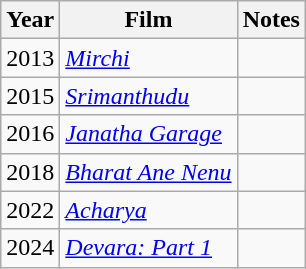<table class="wikitable sortable">
<tr>
<th>Year</th>
<th>Film</th>
<th>Notes</th>
</tr>
<tr>
<td>2013</td>
<td><em><a href='#'>Mirchi</a></em></td>
<td></td>
</tr>
<tr>
<td>2015</td>
<td><em><a href='#'>Srimanthudu</a></em></td>
<td></td>
</tr>
<tr>
<td>2016</td>
<td><em><a href='#'>Janatha Garage</a></em></td>
<td></td>
</tr>
<tr>
<td>2018</td>
<td><em><a href='#'>Bharat Ane Nenu</a></em></td>
<td></td>
</tr>
<tr>
<td>2022</td>
<td><em><a href='#'>Acharya</a></em></td>
<td></td>
</tr>
<tr>
<td>2024</td>
<td><em><a href='#'>Devara: Part 1</a></em></td>
<td></td>
</tr>
</table>
